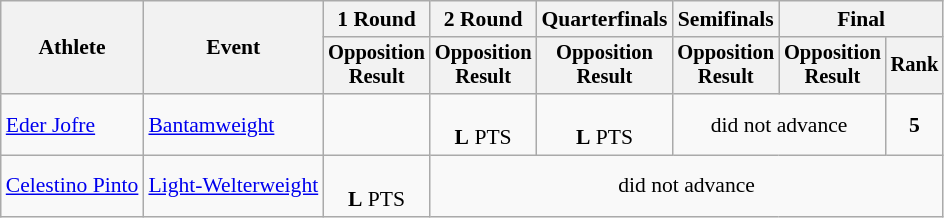<table class="wikitable" style="font-size:90%">
<tr>
<th rowspan="2">Athlete</th>
<th rowspan="2">Event</th>
<th>1 Round</th>
<th>2 Round</th>
<th>Quarterfinals</th>
<th>Semifinals</th>
<th colspan="2">Final</th>
</tr>
<tr style="font-size:95%">
<th>Opposition<br>Result</th>
<th>Opposition<br>Result</th>
<th>Opposition<br>Result</th>
<th>Opposition<br>Result</th>
<th>Opposition<br>Result</th>
<th>Rank</th>
</tr>
<tr align=center>
<td align=left><a href='#'>Eder Jofre</a></td>
<td align=left><a href='#'>Bantamweight</a></td>
<td></td>
<td><br><strong>L</strong> PTS</td>
<td><br><strong>L</strong> PTS</td>
<td colspan=2>did not advance</td>
<td><strong>5</strong></td>
</tr>
<tr align=center>
<td align=left><a href='#'>Celestino Pinto</a></td>
<td align=left><a href='#'>Light-Welterweight</a></td>
<td><br><strong>L</strong> PTS</td>
<td colspan=5>did not advance</td>
</tr>
</table>
